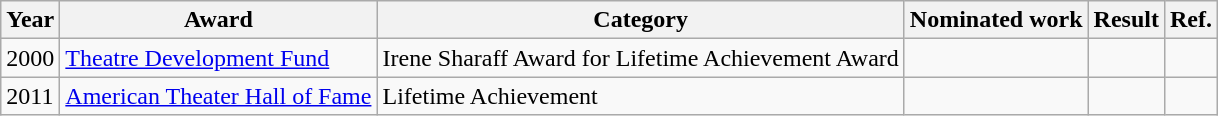<table class="wikitable sortable plainrowheaders">
<tr>
<th>Year</th>
<th>Award</th>
<th>Category</th>
<th>Nominated work</th>
<th>Result</th>
<th>Ref.</th>
</tr>
<tr>
<td>2000</td>
<td><a href='#'>Theatre Development Fund</a></td>
<td>Irene Sharaff Award for Lifetime Achievement Award</td>
<td></td>
<td></td>
<td></td>
</tr>
<tr>
<td>2011</td>
<td><a href='#'>American Theater Hall of Fame</a></td>
<td>Lifetime Achievement</td>
<td></td>
<td></td>
<td></td>
</tr>
</table>
